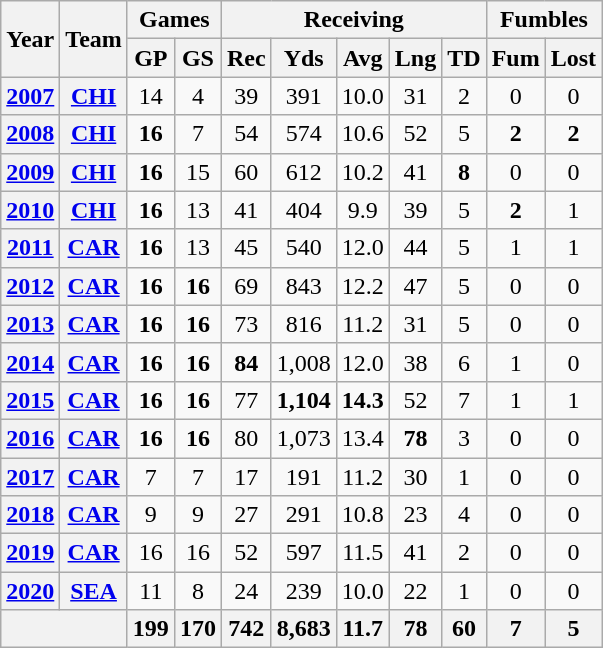<table class="wikitable" style="text-align: center;">
<tr>
<th rowspan="2">Year</th>
<th rowspan="2">Team</th>
<th colspan="2">Games</th>
<th colspan="5">Receiving</th>
<th colspan="2">Fumbles</th>
</tr>
<tr>
<th>GP</th>
<th>GS</th>
<th>Rec</th>
<th>Yds</th>
<th>Avg</th>
<th>Lng</th>
<th>TD</th>
<th>Fum</th>
<th>Lost</th>
</tr>
<tr>
<th><a href='#'>2007</a></th>
<th><a href='#'>CHI</a></th>
<td>14</td>
<td>4</td>
<td>39</td>
<td>391</td>
<td>10.0</td>
<td>31</td>
<td>2</td>
<td>0</td>
<td>0</td>
</tr>
<tr>
<th><a href='#'>2008</a></th>
<th><a href='#'>CHI</a></th>
<td><strong>16</strong></td>
<td>7</td>
<td>54</td>
<td>574</td>
<td>10.6</td>
<td>52</td>
<td>5</td>
<td><strong>2</strong></td>
<td><strong>2</strong></td>
</tr>
<tr>
<th><a href='#'>2009</a></th>
<th><a href='#'>CHI</a></th>
<td><strong>16</strong></td>
<td>15</td>
<td>60</td>
<td>612</td>
<td>10.2</td>
<td>41</td>
<td><strong>8</strong></td>
<td>0</td>
<td>0</td>
</tr>
<tr>
<th><a href='#'>2010</a></th>
<th><a href='#'>CHI</a></th>
<td><strong>16</strong></td>
<td>13</td>
<td>41</td>
<td>404</td>
<td>9.9</td>
<td>39</td>
<td>5</td>
<td><strong>2</strong></td>
<td>1</td>
</tr>
<tr>
<th><a href='#'>2011</a></th>
<th><a href='#'>CAR</a></th>
<td><strong>16</strong></td>
<td>13</td>
<td>45</td>
<td>540</td>
<td>12.0</td>
<td>44</td>
<td>5</td>
<td>1</td>
<td>1</td>
</tr>
<tr>
<th><a href='#'>2012</a></th>
<th><a href='#'>CAR</a></th>
<td><strong>16</strong></td>
<td><strong>16</strong></td>
<td>69</td>
<td>843</td>
<td>12.2</td>
<td>47</td>
<td>5</td>
<td>0</td>
<td>0</td>
</tr>
<tr>
<th><a href='#'>2013</a></th>
<th><a href='#'>CAR</a></th>
<td><strong>16</strong></td>
<td><strong>16</strong></td>
<td>73</td>
<td>816</td>
<td>11.2</td>
<td>31</td>
<td>5</td>
<td>0</td>
<td>0</td>
</tr>
<tr>
<th><a href='#'>2014</a></th>
<th><a href='#'>CAR</a></th>
<td><strong>16</strong></td>
<td><strong>16</strong></td>
<td><strong>84</strong></td>
<td>1,008</td>
<td>12.0</td>
<td>38</td>
<td>6</td>
<td>1</td>
<td>0</td>
</tr>
<tr>
<th><a href='#'>2015</a></th>
<th><a href='#'>CAR</a></th>
<td><strong>16</strong></td>
<td><strong>16</strong></td>
<td>77</td>
<td><strong>1,104</strong></td>
<td><strong>14.3</strong></td>
<td>52</td>
<td>7</td>
<td>1</td>
<td>1</td>
</tr>
<tr>
<th><a href='#'>2016</a></th>
<th><a href='#'>CAR</a></th>
<td><strong>16</strong></td>
<td><strong>16</strong></td>
<td>80</td>
<td>1,073</td>
<td>13.4</td>
<td><strong>78</strong></td>
<td>3</td>
<td>0</td>
<td>0</td>
</tr>
<tr>
<th><a href='#'>2017</a></th>
<th><a href='#'>CAR</a></th>
<td>7</td>
<td>7</td>
<td>17</td>
<td>191</td>
<td>11.2</td>
<td>30</td>
<td>1</td>
<td>0</td>
<td>0</td>
</tr>
<tr>
<th><a href='#'>2018</a></th>
<th><a href='#'>CAR</a></th>
<td>9</td>
<td>9</td>
<td>27</td>
<td>291</td>
<td>10.8</td>
<td>23</td>
<td>4</td>
<td>0</td>
<td>0</td>
</tr>
<tr>
<th><a href='#'>2019</a></th>
<th><a href='#'>CAR</a></th>
<td>16</td>
<td>16</td>
<td>52</td>
<td>597</td>
<td>11.5</td>
<td>41</td>
<td>2</td>
<td>0</td>
<td>0</td>
</tr>
<tr>
<th><a href='#'>2020</a></th>
<th><a href='#'>SEA</a></th>
<td>11</td>
<td>8</td>
<td>24</td>
<td>239</td>
<td>10.0</td>
<td>22</td>
<td>1</td>
<td>0</td>
<td>0</td>
</tr>
<tr>
<th colspan="2"></th>
<th>199</th>
<th>170</th>
<th>742</th>
<th>8,683</th>
<th>11.7</th>
<th>78</th>
<th>60</th>
<th>7</th>
<th>5</th>
</tr>
</table>
